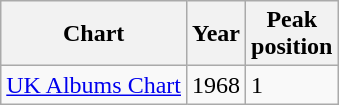<table class="wikitable sortable">
<tr>
<th>Chart</th>
<th>Year</th>
<th>Peak<br>position</th>
</tr>
<tr>
<td align="left"><a href='#'>UK Albums Chart</a></td>
<td align="left">1968</td>
<td align="left">1</td>
</tr>
</table>
